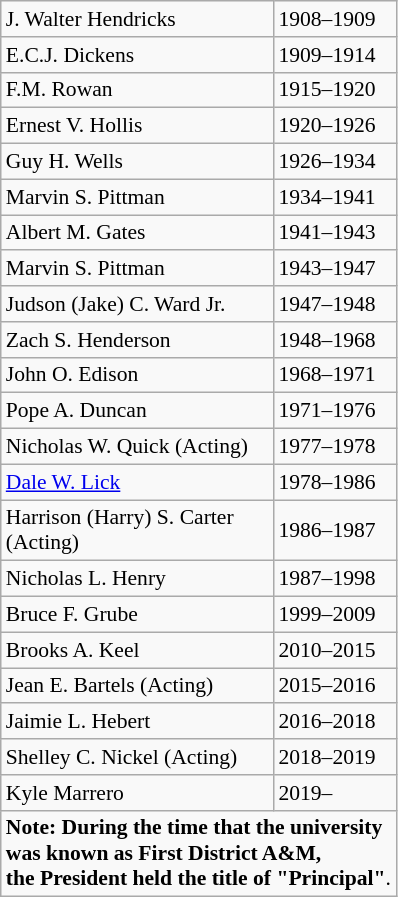<table class="wikitable floatright" cellpadding="2" cellspacing="2" style="font-size: 90%;">
<tr>
<td style="width:175px;">J. Walter Hendricks</td>
<td>1908–1909</td>
</tr>
<tr>
<td style="width:175px;">E.C.J. Dickens</td>
<td>1909–1914</td>
</tr>
<tr>
<td style="width:175px;">F.M. Rowan</td>
<td>1915–1920</td>
</tr>
<tr>
<td style="width:175px;">Ernest V. Hollis</td>
<td>1920–1926</td>
</tr>
<tr>
<td style="width:175px;">Guy H. Wells</td>
<td>1926–1934</td>
</tr>
<tr>
<td style="width:175px;">Marvin S. Pittman</td>
<td>1934–1941</td>
</tr>
<tr>
<td style="width:175px;">Albert M. Gates</td>
<td>1941–1943</td>
</tr>
<tr>
<td style="width:175px;">Marvin S. Pittman</td>
<td>1943–1947</td>
</tr>
<tr>
<td style="width:175px;">Judson (Jake) C. Ward Jr.</td>
<td>1947–1948</td>
</tr>
<tr>
<td style="width:175px;">Zach S. Henderson</td>
<td>1948–1968</td>
</tr>
<tr>
<td style="width:175px;">John O. Edison</td>
<td>1968–1971</td>
</tr>
<tr>
<td style="width:175px;">Pope A. Duncan</td>
<td>1971–1976</td>
</tr>
<tr>
<td style="width:175px;">Nicholas W. Quick (Acting)</td>
<td>1977–1978</td>
</tr>
<tr>
<td style="width:175px;"><a href='#'>Dale W. Lick</a></td>
<td>1978–1986</td>
</tr>
<tr>
<td style="width:175px;">Harrison (Harry) S. Carter (Acting)</td>
<td>1986–1987</td>
</tr>
<tr>
<td style="width:175px;">Nicholas L. Henry</td>
<td>1987–1998</td>
</tr>
<tr>
<td style="width:175px;">Bruce F. Grube</td>
<td>1999–2009</td>
</tr>
<tr>
<td style="width:175px;">Brooks A. Keel</td>
<td>2010–2015</td>
</tr>
<tr>
<td style="width:175px;">Jean E. Bartels (Acting)</td>
<td>2015–2016</td>
</tr>
<tr>
<td style="width:175px;">Jaimie L. Hebert</td>
<td>2016–2018</td>
</tr>
<tr>
<td style="width:175px;">Shelley C. Nickel (Acting)</td>
<td>2018–2019</td>
</tr>
<tr>
<td style="width:175px;">Kyle Marrero</td>
<td>2019–</td>
</tr>
<tr>
<td colspan="2" style="text-align: left;"><strong>Note: During the time that the university<br> was known as First District A&M,<br> the President held the title of "Principal"</strong>.</td>
</tr>
</table>
